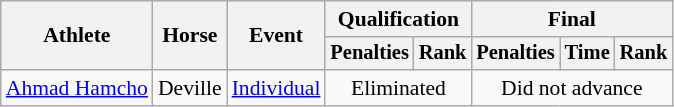<table class="wikitable" style="font-size:90%">
<tr>
<th rowspan="2">Athlete</th>
<th rowspan="2">Horse</th>
<th rowspan="2">Event</th>
<th colspan="2">Qualification</th>
<th colspan="3">Final</th>
</tr>
<tr style="font-size:95%">
<th>Penalties</th>
<th>Rank</th>
<th>Penalties</th>
<th>Time</th>
<th>Rank</th>
</tr>
<tr align=center>
<td align=left><a href='#'>Ahmad Hamcho</a></td>
<td align=left>Deville</td>
<td align=left><a href='#'>Individual</a></td>
<td colspan="2">Eliminated</td>
<td colspan="3">Did not advance</td>
</tr>
</table>
